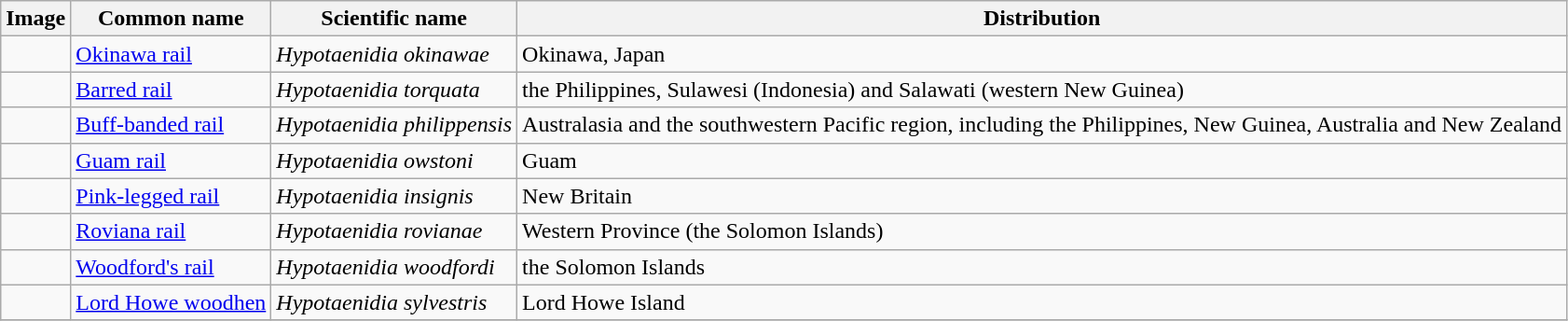<table class="wikitable">
<tr>
<th>Image</th>
<th>Common name</th>
<th>Scientific name</th>
<th>Distribution</th>
</tr>
<tr>
<td></td>
<td><a href='#'>Okinawa rail</a></td>
<td><em>Hypotaenidia okinawae</em></td>
<td>Okinawa, Japan</td>
</tr>
<tr>
<td></td>
<td><a href='#'>Barred rail</a></td>
<td><em>Hypotaenidia torquata</em></td>
<td>the Philippines, Sulawesi (Indonesia) and Salawati (western New Guinea)</td>
</tr>
<tr>
<td></td>
<td><a href='#'>Buff-banded rail</a></td>
<td><em>Hypotaenidia philippensis</em></td>
<td>Australasia and the southwestern Pacific region, including the Philippines, New Guinea, Australia and New Zealand</td>
</tr>
<tr>
<td></td>
<td><a href='#'>Guam rail</a></td>
<td><em>Hypotaenidia owstoni</em></td>
<td>Guam</td>
</tr>
<tr>
<td></td>
<td><a href='#'>Pink-legged rail</a></td>
<td><em>Hypotaenidia insignis</em></td>
<td>New Britain</td>
</tr>
<tr>
<td></td>
<td><a href='#'>Roviana rail</a></td>
<td><em>Hypotaenidia rovianae</em></td>
<td>Western Province (the Solomon Islands)</td>
</tr>
<tr>
<td></td>
<td><a href='#'>Woodford's rail</a></td>
<td><em>Hypotaenidia woodfordi</em></td>
<td>the Solomon Islands</td>
</tr>
<tr>
<td></td>
<td><a href='#'>Lord Howe woodhen</a></td>
<td><em>Hypotaenidia sylvestris</em></td>
<td>Lord Howe Island</td>
</tr>
<tr>
</tr>
</table>
